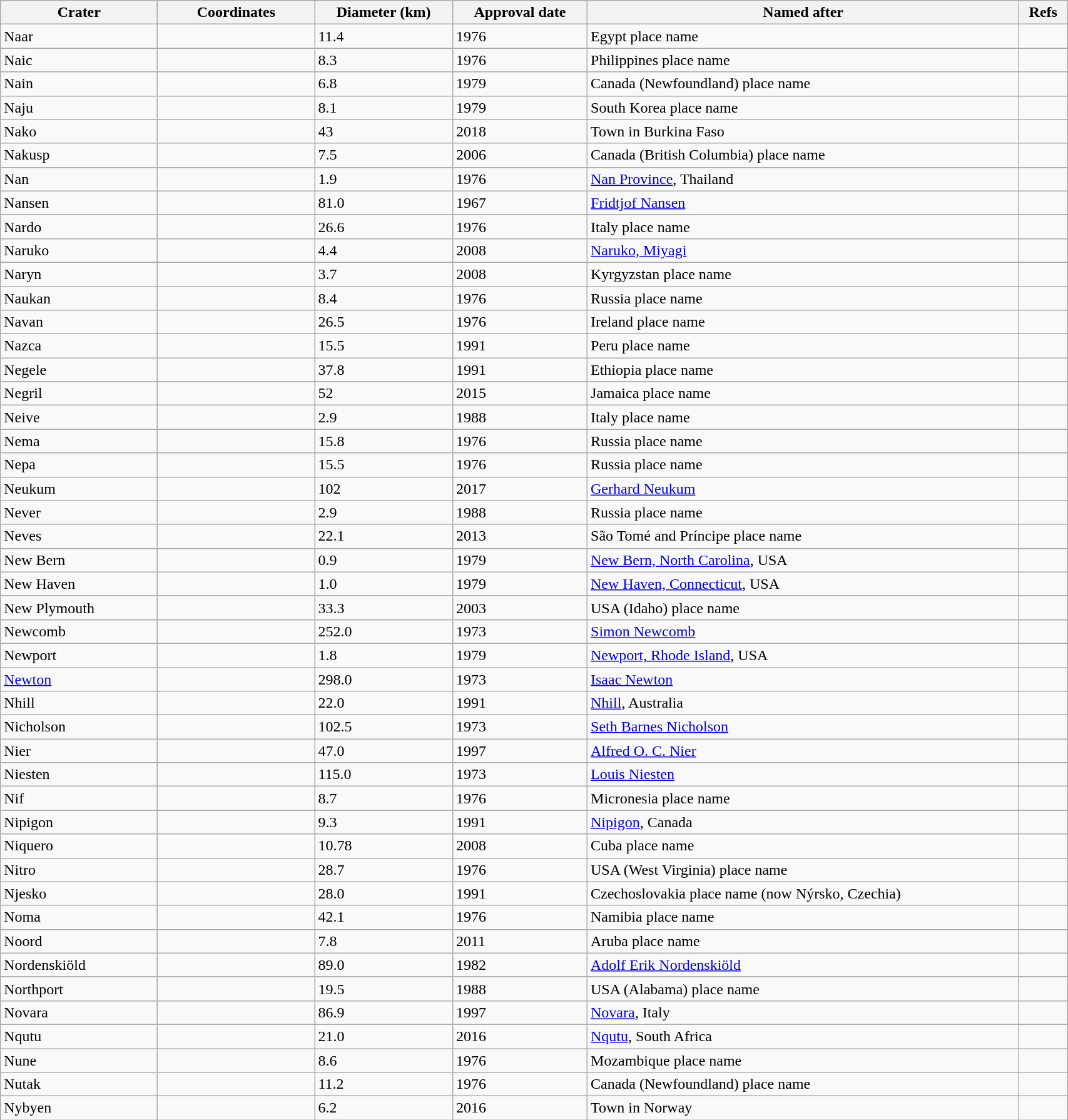<table class="wikitable" style="min-width: 90%;">
<tr>
<th style="width:10em">Crater</th>
<th style="width:10em">Coordinates</th>
<th>Diameter (km)</th>
<th>Approval date</th>
<th>Named after</th>
<th>Refs</th>
</tr>
<tr id="Naar">
<td>Naar</td>
<td></td>
<td>11.4</td>
<td>1976</td>
<td>Egypt place name</td>
<td></td>
</tr>
<tr id="Naic">
<td>Naic</td>
<td></td>
<td>8.3</td>
<td>1976</td>
<td>Philippines place name</td>
<td></td>
</tr>
<tr id="Nain">
<td>Nain</td>
<td></td>
<td>6.8</td>
<td>1979</td>
<td>Canada (Newfoundland) place name</td>
<td></td>
</tr>
<tr id="Naju">
<td>Naju</td>
<td></td>
<td>8.1</td>
<td>1979</td>
<td>South Korea place name</td>
<td></td>
</tr>
<tr id="Nako">
<td>Nako</td>
<td></td>
<td>43</td>
<td>2018</td>
<td>Town in Burkina Faso</td>
<td></td>
</tr>
<tr id="Nakusp">
<td>Nakusp</td>
<td></td>
<td>7.5</td>
<td>2006</td>
<td>Canada (British Columbia) place name</td>
<td></td>
</tr>
<tr id="Nan">
<td>Nan</td>
<td></td>
<td>1.9</td>
<td>1976</td>
<td><a href='#'>Nan Province</a>, Thailand</td>
<td></td>
</tr>
<tr id="Nansen">
<td>Nansen</td>
<td></td>
<td>81.0</td>
<td>1967</td>
<td><a href='#'>Fridtjof Nansen</a></td>
<td></td>
</tr>
<tr id="Nardo">
<td>Nardo</td>
<td></td>
<td>26.6</td>
<td>1976</td>
<td>Italy place name</td>
<td></td>
</tr>
<tr id="Naruko">
<td>Naruko</td>
<td></td>
<td>4.4</td>
<td>2008</td>
<td><a href='#'>Naruko, Miyagi</a></td>
<td></td>
</tr>
<tr id="Naryn">
<td>Naryn</td>
<td></td>
<td>3.7</td>
<td>2008</td>
<td>Kyrgyzstan place name</td>
<td></td>
</tr>
<tr id="Naukan">
<td>Naukan</td>
<td></td>
<td>8.4</td>
<td>1976</td>
<td>Russia place name</td>
<td></td>
</tr>
<tr id="Navan">
<td>Navan</td>
<td></td>
<td>26.5</td>
<td>1976</td>
<td>Ireland place name</td>
<td></td>
</tr>
<tr id="Nazca">
<td>Nazca</td>
<td></td>
<td>15.5</td>
<td>1991</td>
<td>Peru place name</td>
<td></td>
</tr>
<tr id="Negele">
<td>Negele</td>
<td></td>
<td>37.8</td>
<td>1991</td>
<td>Ethiopia place name</td>
<td></td>
</tr>
<tr id="Negril">
<td>Negril</td>
<td></td>
<td>52</td>
<td>2015</td>
<td>Jamaica place name</td>
<td></td>
</tr>
<tr id="Neive">
<td>Neive</td>
<td></td>
<td>2.9</td>
<td>1988</td>
<td>Italy place name</td>
<td></td>
</tr>
<tr id="Nema">
<td>Nema</td>
<td></td>
<td>15.8</td>
<td>1976</td>
<td>Russia place name</td>
<td></td>
</tr>
<tr id="Nepa">
<td>Nepa</td>
<td></td>
<td>15.5</td>
<td>1976</td>
<td>Russia place name</td>
<td></td>
</tr>
<tr id="Neukum">
<td>Neukum</td>
<td></td>
<td>102</td>
<td>2017</td>
<td><a href='#'>Gerhard Neukum</a></td>
<td></td>
</tr>
<tr id="Never">
<td>Never</td>
<td></td>
<td>2.9</td>
<td>1988</td>
<td>Russia place name</td>
<td></td>
</tr>
<tr id="Neves">
<td>Neves</td>
<td></td>
<td>22.1</td>
<td>2013</td>
<td>São Tomé and Príncipe place name</td>
<td></td>
</tr>
<tr id="New Bern">
<td>New Bern</td>
<td></td>
<td>0.9</td>
<td>1979</td>
<td><a href='#'>New Bern, North Carolina</a>, USA</td>
<td></td>
</tr>
<tr id="New Haven">
<td>New Haven</td>
<td></td>
<td>1.0</td>
<td>1979</td>
<td><a href='#'>New Haven, Connecticut</a>, USA</td>
<td></td>
</tr>
<tr id="New Plymouth">
<td>New Plymouth</td>
<td></td>
<td>33.3</td>
<td>2003</td>
<td>USA (Idaho) place name</td>
<td></td>
</tr>
<tr id="Newcomb">
<td>Newcomb</td>
<td></td>
<td>252.0</td>
<td>1973</td>
<td><a href='#'>Simon Newcomb</a></td>
<td></td>
</tr>
<tr id="Newport">
<td>Newport</td>
<td></td>
<td>1.8</td>
<td>1979</td>
<td><a href='#'>Newport, Rhode Island</a>, USA</td>
<td></td>
</tr>
<tr id="Newton">
<td><a href='#'>Newton</a></td>
<td></td>
<td>298.0</td>
<td>1973</td>
<td><a href='#'>Isaac Newton</a></td>
<td></td>
</tr>
<tr id="Nhill">
<td>Nhill</td>
<td></td>
<td>22.0</td>
<td>1991</td>
<td><a href='#'>Nhill</a>, Australia</td>
<td></td>
</tr>
<tr id="Nicholson">
<td>Nicholson</td>
<td></td>
<td>102.5</td>
<td>1973</td>
<td><a href='#'>Seth Barnes Nicholson</a></td>
<td></td>
</tr>
<tr id="Nier">
<td>Nier</td>
<td></td>
<td>47.0</td>
<td>1997</td>
<td><a href='#'>Alfred O. C. Nier</a></td>
<td></td>
</tr>
<tr id="Niesten">
<td>Niesten</td>
<td></td>
<td>115.0</td>
<td>1973</td>
<td><a href='#'>Louis Niesten</a></td>
<td></td>
</tr>
<tr id="Nif">
<td>Nif</td>
<td></td>
<td>8.7</td>
<td>1976</td>
<td>Micronesia place name</td>
<td></td>
</tr>
<tr id="Nipigon">
<td>Nipigon</td>
<td></td>
<td>9.3</td>
<td>1991</td>
<td><a href='#'>Nipigon</a>, Canada</td>
<td></td>
</tr>
<tr id="Niquero">
<td>Niquero</td>
<td></td>
<td>10.78</td>
<td>2008</td>
<td>Cuba place name</td>
<td></td>
</tr>
<tr id="Nitro">
<td>Nitro</td>
<td></td>
<td>28.7</td>
<td>1976</td>
<td>USA (West Virginia) place name</td>
<td></td>
</tr>
<tr id="Njesko">
<td>Njesko</td>
<td></td>
<td>28.0</td>
<td>1991</td>
<td>Czechoslovakia place name (now Nýrsko, Czechia)</td>
<td></td>
</tr>
<tr id="Noma">
<td>Noma</td>
<td></td>
<td>42.1</td>
<td>1976</td>
<td>Namibia place name</td>
<td></td>
</tr>
<tr id="Noord">
<td>Noord</td>
<td></td>
<td>7.8</td>
<td>2011</td>
<td>Aruba place name</td>
<td></td>
</tr>
<tr id="Nordenskiold">
<td>Nordenskiöld</td>
<td></td>
<td>89.0</td>
<td>1982</td>
<td><a href='#'>Adolf Erik Nordenskiöld</a></td>
<td></td>
</tr>
<tr id="Northport">
<td>Northport</td>
<td></td>
<td>19.5</td>
<td>1988</td>
<td>USA (Alabama) place name</td>
<td></td>
</tr>
<tr id="Novara">
<td>Novara</td>
<td></td>
<td>86.9</td>
<td>1997</td>
<td><a href='#'>Novara</a>, Italy</td>
<td></td>
</tr>
<tr id="Nqutu">
<td>Nqutu</td>
<td></td>
<td>21.0</td>
<td>2016</td>
<td><a href='#'>Nqutu</a>, South Africa</td>
<td></td>
</tr>
<tr id="Nune">
<td>Nune</td>
<td></td>
<td>8.6</td>
<td>1976</td>
<td>Mozambique place name</td>
<td></td>
</tr>
<tr id="Nutak">
<td>Nutak</td>
<td></td>
<td>11.2</td>
<td>1976</td>
<td>Canada (Newfoundland) place name</td>
<td></td>
</tr>
<tr id="Nybyen">
<td>Nybyen</td>
<td></td>
<td>6.2</td>
<td>2016</td>
<td>Town in Norway</td>
<td></td>
</tr>
</table>
